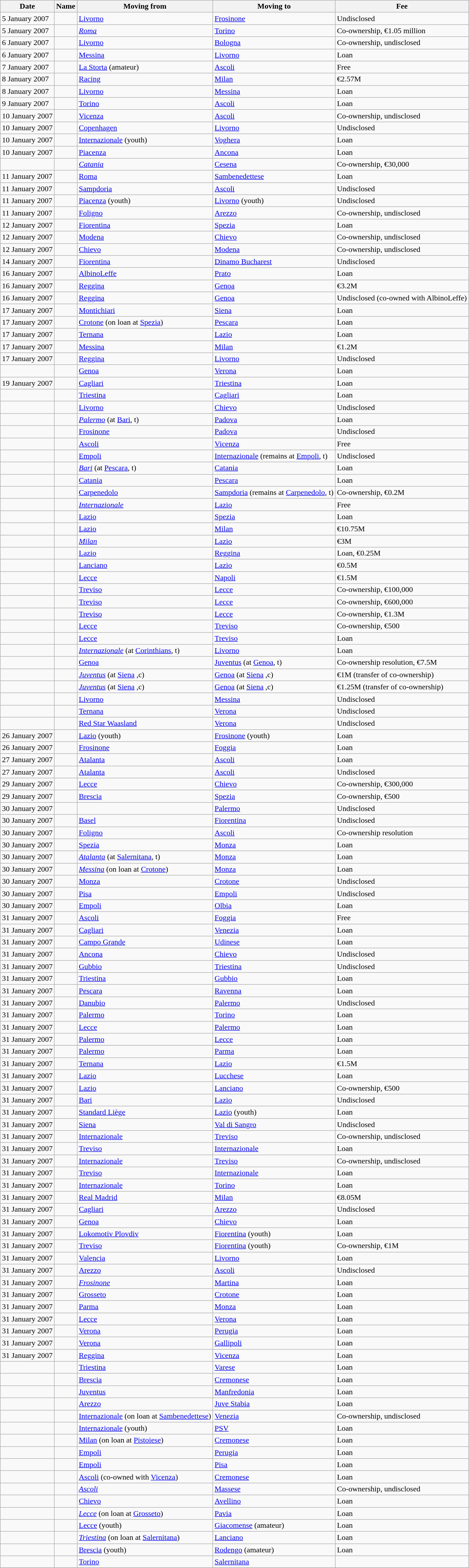<table class="wikitable sortable">
<tr>
<th>Date</th>
<th>Name</th>
<th>Moving from</th>
<th>Moving to</th>
<th>Fee</th>
</tr>
<tr>
<td>5 January 2007</td>
<td></td>
<td><a href='#'>Livorno</a></td>
<td><a href='#'>Frosinone</a></td>
<td>Undisclosed</td>
</tr>
<tr>
<td>5 January 2007</td>
<td></td>
<td><em><a href='#'>Roma</a></em></td>
<td><a href='#'>Torino</a></td>
<td>Co-ownership,  €1.05 million</td>
</tr>
<tr>
<td>6 January 2007</td>
<td></td>
<td><a href='#'>Livorno</a></td>
<td><a href='#'>Bologna</a></td>
<td>Co-ownership, undisclosed</td>
</tr>
<tr>
<td>6 January 2007</td>
<td></td>
<td><a href='#'>Messina</a></td>
<td><a href='#'>Livorno</a></td>
<td>Loan</td>
</tr>
<tr>
<td>7 January 2007</td>
<td></td>
<td><a href='#'>La Storta</a> (amateur)</td>
<td><a href='#'>Ascoli</a></td>
<td>Free</td>
</tr>
<tr>
<td>8 January 2007</td>
<td>  </td>
<td> <a href='#'>Racing</a></td>
<td><a href='#'>Milan</a></td>
<td>€2.57M</td>
</tr>
<tr>
<td>8 January 2007</td>
<td></td>
<td><a href='#'>Livorno</a></td>
<td><a href='#'>Messina</a></td>
<td>Loan</td>
</tr>
<tr>
<td>9 January 2007</td>
<td></td>
<td><a href='#'>Torino</a></td>
<td><a href='#'>Ascoli</a></td>
<td>Loan</td>
</tr>
<tr>
<td>10 January 2007</td>
<td></td>
<td><a href='#'>Vicenza</a></td>
<td><a href='#'>Ascoli</a></td>
<td>Co-ownership, undisclosed</td>
</tr>
<tr>
<td>10 January 2007</td>
<td></td>
<td> <a href='#'>Copenhagen</a></td>
<td><a href='#'>Livorno</a></td>
<td>Undisclosed</td>
</tr>
<tr>
<td>10 January 2007</td>
<td></td>
<td><a href='#'>Internazionale</a> (youth)</td>
<td><a href='#'>Voghera</a></td>
<td>Loan</td>
</tr>
<tr>
<td>10 January 2007</td>
<td></td>
<td><a href='#'>Piacenza</a></td>
<td><a href='#'>Ancona</a></td>
<td>Loan</td>
</tr>
<tr>
<td></td>
<td></td>
<td><em><a href='#'>Catania</a></em></td>
<td><a href='#'>Cesena</a></td>
<td>Co-ownership,  €30,000</td>
</tr>
<tr>
<td>11 January 2007</td>
<td></td>
<td><a href='#'>Roma</a></td>
<td><a href='#'>Sambenedettese</a></td>
<td>Loan</td>
</tr>
<tr>
<td>11 January 2007</td>
<td></td>
<td><a href='#'>Sampdoria</a></td>
<td><a href='#'>Ascoli</a></td>
<td>Undisclosed</td>
</tr>
<tr>
<td>11 January 2007</td>
<td></td>
<td><a href='#'>Piacenza</a> (youth)</td>
<td><a href='#'>Livorno</a> (youth)</td>
<td>Undisclosed</td>
</tr>
<tr>
<td>11 January 2007</td>
<td></td>
<td><a href='#'>Foligno</a></td>
<td><a href='#'>Arezzo</a></td>
<td>Co-ownership, undisclosed</td>
</tr>
<tr>
<td>12 January 2007</td>
<td> </td>
<td><a href='#'>Fiorentina</a></td>
<td><a href='#'>Spezia</a></td>
<td>Loan</td>
</tr>
<tr>
<td>12 January 2007</td>
<td></td>
<td><a href='#'>Modena</a></td>
<td><a href='#'>Chievo</a></td>
<td>Co-ownership, undisclosed</td>
</tr>
<tr>
<td>12 January 2007</td>
<td></td>
<td><a href='#'>Chievo</a></td>
<td><a href='#'>Modena</a></td>
<td>Co-ownership, undisclosed</td>
</tr>
<tr>
<td>14 January 2007</td>
<td></td>
<td><a href='#'>Fiorentina</a></td>
<td> <a href='#'>Dinamo Bucharest</a></td>
<td>Undisclosed</td>
</tr>
<tr>
<td>16 January 2007</td>
<td></td>
<td><a href='#'>AlbinoLeffe</a></td>
<td><a href='#'>Prato</a></td>
<td>Loan</td>
</tr>
<tr>
<td>16 January 2007</td>
<td> </td>
<td><a href='#'>Reggina</a></td>
<td><a href='#'>Genoa</a></td>
<td>€3.2M</td>
</tr>
<tr>
<td>16 January 2007</td>
<td></td>
<td><a href='#'>Reggina</a></td>
<td><a href='#'>Genoa</a></td>
<td>Undisclosed (co-owned with AlbinoLeffe)</td>
</tr>
<tr>
<td>17 January 2007</td>
<td></td>
<td><a href='#'>Montichiari</a></td>
<td><a href='#'>Siena</a></td>
<td>Loan</td>
</tr>
<tr>
<td>17 January 2007</td>
<td></td>
<td><a href='#'>Crotone</a> (on loan at <a href='#'>Spezia</a>)</td>
<td><a href='#'>Pescara</a></td>
<td>Loan</td>
</tr>
<tr>
<td>17 January 2007</td>
<td> </td>
<td><a href='#'>Ternana</a></td>
<td><a href='#'>Lazio</a></td>
<td>Loan</td>
</tr>
<tr>
<td>17 January 2007</td>
<td></td>
<td><a href='#'>Messina</a></td>
<td><a href='#'>Milan</a></td>
<td>€1.2M</td>
</tr>
<tr>
<td>17 January 2007</td>
<td></td>
<td><a href='#'>Reggina</a></td>
<td><a href='#'>Livorno</a></td>
<td>Undisclosed</td>
</tr>
<tr>
<td><strong></strong></td>
<td></td>
<td><a href='#'>Genoa</a></td>
<td><a href='#'>Verona</a></td>
<td>Loan</td>
</tr>
<tr>
<td>19 January 2007</td>
<td></td>
<td><a href='#'>Cagliari</a></td>
<td><a href='#'>Triestina</a></td>
<td>Loan</td>
</tr>
<tr>
<td><strong></strong></td>
<td></td>
<td><a href='#'>Triestina</a></td>
<td><a href='#'>Cagliari</a></td>
<td>Loan</td>
</tr>
<tr>
<td><strong></strong></td>
<td> </td>
<td><a href='#'>Livorno</a></td>
<td><a href='#'>Chievo</a></td>
<td>Undisclosed</td>
</tr>
<tr>
<td><strong></strong></td>
<td></td>
<td><em><a href='#'>Palermo</a></em> (at <a href='#'>Bari</a>, t)</td>
<td><a href='#'>Padova</a></td>
<td>Loan</td>
</tr>
<tr>
<td><strong></strong></td>
<td></td>
<td><a href='#'>Frosinone</a></td>
<td><a href='#'>Padova</a></td>
<td>Undisclosed</td>
</tr>
<tr>
<td><strong></strong></td>
<td></td>
<td><a href='#'>Ascoli</a></td>
<td><a href='#'>Vicenza</a></td>
<td> Free</td>
</tr>
<tr>
<td><strong></strong></td>
<td> </td>
<td><a href='#'>Empoli</a></td>
<td><a href='#'>Internazionale</a> (remains at <a href='#'>Empoli</a>, t)</td>
<td>Undisclosed</td>
</tr>
<tr>
<td><strong></strong></td>
<td></td>
<td><em><a href='#'>Bari</a></em> (at <a href='#'>Pescara</a>, t)</td>
<td><a href='#'>Catania</a></td>
<td>Loan</td>
</tr>
<tr>
<td><strong></strong></td>
<td></td>
<td><a href='#'>Catania</a></td>
<td><a href='#'>Pescara</a></td>
<td>Loan</td>
</tr>
<tr>
<td><strong></strong></td>
<td></td>
<td><a href='#'>Carpenedolo</a></td>
<td><a href='#'>Sampdoria</a> (remains at <a href='#'>Carpenedolo</a>, t)</td>
<td>Co-ownership,  €0.2M</td>
</tr>
<tr>
<td><strong></strong></td>
<td></td>
<td><em><a href='#'>Internazionale</a></em></td>
<td><a href='#'>Lazio</a></td>
<td> Free</td>
</tr>
<tr>
<td><strong></strong></td>
<td></td>
<td><a href='#'>Lazio</a></td>
<td><a href='#'>Spezia</a></td>
<td>Loan</td>
</tr>
<tr>
<td><strong></strong></td>
<td></td>
<td><a href='#'>Lazio</a></td>
<td><a href='#'>Milan</a></td>
<td> €10.75M</td>
</tr>
<tr>
<td><strong></strong></td>
<td></td>
<td><em><a href='#'>Milan</a></em></td>
<td><a href='#'>Lazio</a></td>
<td> €3M</td>
</tr>
<tr>
<td><strong></strong></td>
<td></td>
<td><a href='#'>Lazio</a></td>
<td><a href='#'>Reggina</a></td>
<td>Loan,  €0.25M</td>
</tr>
<tr>
<td><strong></strong></td>
<td></td>
<td><a href='#'>Lanciano</a></td>
<td><a href='#'>Lazio</a></td>
<td> €0.5M</td>
</tr>
<tr>
<td><strong></strong></td>
<td></td>
<td><a href='#'>Lecce</a></td>
<td><a href='#'>Napoli</a></td>
<td> €1.5M</td>
</tr>
<tr>
<td><strong></strong></td>
<td></td>
<td><a href='#'>Treviso</a></td>
<td><a href='#'>Lecce</a></td>
<td>Co-ownership,  €100,000</td>
</tr>
<tr>
<td><strong></strong></td>
<td></td>
<td><a href='#'>Treviso</a></td>
<td><a href='#'>Lecce</a></td>
<td>Co-ownership,  €600,000</td>
</tr>
<tr>
<td><strong></strong></td>
<td></td>
<td><a href='#'>Treviso</a></td>
<td><a href='#'>Lecce</a></td>
<td>Co-ownership,  €1.3M</td>
</tr>
<tr>
<td><strong></strong></td>
<td></td>
<td><a href='#'>Lecce</a></td>
<td><a href='#'>Treviso</a></td>
<td>Co-ownership,  €500</td>
</tr>
<tr>
<td><strong></strong></td>
<td></td>
<td><a href='#'>Lecce</a></td>
<td><a href='#'>Treviso</a></td>
<td>Loan</td>
</tr>
<tr>
<td><strong></strong></td>
<td> </td>
<td><em><a href='#'>Internazionale</a></em> (at <a href='#'>Corinthians</a>, t)</td>
<td><a href='#'>Livorno</a></td>
<td>Loan</td>
</tr>
<tr>
<td><strong></strong></td>
<td></td>
<td><a href='#'>Genoa</a></td>
<td><a href='#'>Juventus</a> (at <a href='#'>Genoa</a>, t)</td>
<td>Co-ownership resolution,  €7.5M</td>
</tr>
<tr>
<td><strong></strong></td>
<td></td>
<td><em><a href='#'>Juventus</a></em> (at <a href='#'>Siena</a> ,c)</td>
<td><a href='#'>Genoa</a> (at <a href='#'>Siena</a> ,c)</td>
<td> €1M (transfer of co-ownership)</td>
</tr>
<tr>
<td><strong></strong></td>
<td></td>
<td><em><a href='#'>Juventus</a></em> (at <a href='#'>Siena</a> ,c)</td>
<td><a href='#'>Genoa</a> (at <a href='#'>Siena</a> ,c)</td>
<td> €1.25M (transfer of co-ownership)</td>
</tr>
<tr>
<td><strong></strong></td>
<td></td>
<td><a href='#'>Livorno</a></td>
<td><a href='#'>Messina</a></td>
<td>Undisclosed</td>
</tr>
<tr>
<td><strong></strong></td>
<td></td>
<td><a href='#'>Ternana</a></td>
<td><a href='#'>Verona</a></td>
<td>Undisclosed</td>
</tr>
<tr>
<td><strong></strong></td>
<td></td>
<td><a href='#'>Red Star Waasland</a> </td>
<td><a href='#'>Verona</a></td>
<td>Undisclosed</td>
</tr>
<tr>
<td>26 January 2007</td>
<td></td>
<td><a href='#'>Lazio</a> (youth)</td>
<td><a href='#'>Frosinone</a> (youth)</td>
<td>Loan</td>
</tr>
<tr>
<td>26 January 2007</td>
<td></td>
<td><a href='#'>Frosinone</a></td>
<td><a href='#'>Foggia</a></td>
<td>Loan</td>
</tr>
<tr>
<td>27 January 2007</td>
<td></td>
<td><a href='#'>Atalanta</a></td>
<td><a href='#'>Ascoli</a></td>
<td>Loan</td>
</tr>
<tr>
<td>27 January 2007</td>
<td></td>
<td><a href='#'>Atalanta</a></td>
<td><a href='#'>Ascoli</a></td>
<td>Undisclosed</td>
</tr>
<tr>
<td>29 January 2007</td>
<td></td>
<td><a href='#'>Lecce</a></td>
<td><a href='#'>Chievo</a></td>
<td>Co-ownership, €300,000</td>
</tr>
<tr>
<td>29 January 2007</td>
<td></td>
<td><a href='#'>Brescia</a></td>
<td><a href='#'>Spezia</a></td>
<td>Co-ownership, €500</td>
</tr>
<tr>
<td>30 January 2007</td>
<td></td>
<td> </td>
<td><a href='#'>Palermo</a></td>
<td>Undisclosed</td>
</tr>
<tr>
<td>30 January 2007</td>
<td>  </td>
<td><a href='#'>Basel</a> </td>
<td><a href='#'>Fiorentina</a></td>
<td>Undisclosed</td>
</tr>
<tr>
<td>30 January 2007</td>
<td></td>
<td><a href='#'>Foligno</a></td>
<td><a href='#'>Ascoli</a></td>
<td>Co-ownership resolution</td>
</tr>
<tr>
<td>30 January 2007</td>
<td></td>
<td><a href='#'>Spezia</a></td>
<td><a href='#'>Monza</a></td>
<td>Loan</td>
</tr>
<tr>
<td>30 January 2007</td>
<td></td>
<td><em><a href='#'>Atalanta</a></em> (at <a href='#'>Salernitana</a>, t)</td>
<td><a href='#'>Monza</a></td>
<td>Loan</td>
</tr>
<tr>
<td>30 January 2007</td>
<td></td>
<td><em><a href='#'>Messina</a></em> (on loan at <a href='#'>Crotone</a>)</td>
<td><a href='#'>Monza</a></td>
<td>Loan</td>
</tr>
<tr>
<td>30 January 2007</td>
<td> </td>
<td><a href='#'>Monza</a></td>
<td><a href='#'>Crotone</a></td>
<td>Undisclosed</td>
</tr>
<tr>
<td>30 January 2007</td>
<td></td>
<td><a href='#'>Pisa</a></td>
<td><a href='#'>Empoli</a></td>
<td>Undisclosed</td>
</tr>
<tr>
<td>30 January 2007</td>
<td></td>
<td><a href='#'>Empoli</a></td>
<td><a href='#'>Olbia</a></td>
<td>Loan</td>
</tr>
<tr>
<td>31 January 2007</td>
<td></td>
<td><a href='#'>Ascoli</a></td>
<td><a href='#'>Foggia</a></td>
<td>Free</td>
</tr>
<tr>
<td>31 January 2007</td>
<td></td>
<td><a href='#'>Cagliari</a></td>
<td><a href='#'>Venezia</a></td>
<td>Loan</td>
</tr>
<tr>
<td>31 January 2007</td>
<td> </td>
<td><a href='#'>Campo Grande</a> </td>
<td><a href='#'>Udinese</a></td>
<td>Loan</td>
</tr>
<tr>
<td>31 January 2007</td>
<td> </td>
<td><a href='#'>Ancona</a></td>
<td><a href='#'>Chievo</a></td>
<td>Undisclosed</td>
</tr>
<tr>
<td>31 January 2007</td>
<td></td>
<td><a href='#'>Gubbio</a></td>
<td><a href='#'>Triestina</a></td>
<td>Undisclosed</td>
</tr>
<tr>
<td>31 January 2007</td>
<td></td>
<td><a href='#'>Triestina</a></td>
<td><a href='#'>Gubbio</a></td>
<td>Loan</td>
</tr>
<tr>
<td>31 January 2007</td>
<td></td>
<td><a href='#'>Pescara</a></td>
<td><a href='#'>Ravenna</a></td>
<td>Loan</td>
</tr>
<tr>
<td>31 January 2007</td>
<td></td>
<td><a href='#'>Danubio</a> </td>
<td><a href='#'>Palermo</a></td>
<td>Undisclosed</td>
</tr>
<tr>
<td>31 January 2007</td>
<td></td>
<td><a href='#'>Palermo</a></td>
<td><a href='#'>Torino</a></td>
<td>Loan</td>
</tr>
<tr>
<td>31 January 2007</td>
<td></td>
<td><a href='#'>Lecce</a></td>
<td><a href='#'>Palermo</a></td>
<td>Loan</td>
</tr>
<tr>
<td>31 January 2007</td>
<td></td>
<td><a href='#'>Palermo</a></td>
<td><a href='#'>Lecce</a></td>
<td>Loan</td>
</tr>
<tr>
</tr>
<tr>
<td>31 January 2007</td>
<td></td>
<td><a href='#'>Palermo</a></td>
<td><a href='#'>Parma</a></td>
<td>Loan</td>
</tr>
<tr>
<td>31 January 2007</td>
<td></td>
<td><a href='#'>Ternana</a></td>
<td><a href='#'>Lazio</a></td>
<td>€1.5M</td>
</tr>
<tr>
<td>31 January 2007</td>
<td></td>
<td><a href='#'>Lazio</a></td>
<td><a href='#'>Lucchese</a></td>
<td>Loan</td>
</tr>
<tr>
<td>31 January 2007</td>
<td></td>
<td><a href='#'>Lazio</a></td>
<td><a href='#'>Lanciano</a></td>
<td>Co-ownership, €500</td>
</tr>
<tr>
<td>31 January 2007</td>
<td></td>
<td><a href='#'>Bari</a></td>
<td><a href='#'>Lazio</a></td>
<td>Undisclosed</td>
</tr>
<tr>
<td>31 January 2007</td>
<td></td>
<td> <a href='#'>Standard Liège</a></td>
<td><a href='#'>Lazio</a> (youth)</td>
<td>Loan</td>
</tr>
<tr>
<td>31 January 2007</td>
<td></td>
<td><a href='#'>Siena</a></td>
<td><a href='#'>Val di Sangro</a></td>
<td>Undisclosed</td>
</tr>
<tr>
<td>31 January 2007</td>
<td> </td>
<td><a href='#'>Internazionale</a></td>
<td><a href='#'>Treviso</a></td>
<td>Co-ownership, undisclosed</td>
</tr>
<tr>
<td>31 January 2007</td>
<td></td>
<td><a href='#'>Treviso</a></td>
<td><a href='#'>Internazionale</a></td>
<td>Loan</td>
</tr>
<tr>
<td>31 January 2007</td>
<td></td>
<td><a href='#'>Internazionale</a></td>
<td><a href='#'>Treviso</a></td>
<td>Co-ownership, undisclosed</td>
</tr>
<tr>
<td>31 January 2007</td>
<td></td>
<td><a href='#'>Treviso</a></td>
<td><a href='#'>Internazionale</a></td>
<td>Loan</td>
</tr>
<tr>
<td>31 January 2007</td>
<td></td>
<td><a href='#'>Internazionale</a></td>
<td><a href='#'>Torino</a></td>
<td>Loan</td>
</tr>
<tr>
<td>31 January 2007</td>
<td>  </td>
<td> <a href='#'>Real Madrid</a></td>
<td><a href='#'>Milan</a></td>
<td>€8.05M</td>
</tr>
<tr>
<td>31 January 2007</td>
<td></td>
<td><a href='#'>Cagliari</a></td>
<td><a href='#'>Arezzo</a></td>
<td>Undisclosed</td>
</tr>
<tr>
<td>31 January 2007</td>
<td></td>
<td><a href='#'>Genoa</a></td>
<td><a href='#'>Chievo</a></td>
<td>Loan</td>
</tr>
<tr>
<td>31 January 2007</td>
<td> </td>
<td> <a href='#'>Lokomotiv Plovdiv</a></td>
<td><a href='#'>Fiorentina</a> (youth)</td>
<td>Loan</td>
</tr>
<tr>
<td>31 January 2007</td>
<td></td>
<td><a href='#'>Treviso</a></td>
<td><a href='#'>Fiorentina</a> (youth)</td>
<td>Co-ownership, €1M</td>
</tr>
<tr>
<td>31 January 2007</td>
<td></td>
<td> <a href='#'>Valencia</a></td>
<td><a href='#'>Livorno</a></td>
<td>Loan</td>
</tr>
<tr>
<td>31 January 2007</td>
<td></td>
<td><a href='#'>Arezzo</a></td>
<td><a href='#'>Ascoli</a></td>
<td>Undisclosed</td>
</tr>
<tr>
<td>31 January 2007</td>
<td></td>
<td><em><a href='#'>Frosinone</a></em></td>
<td><a href='#'>Martina</a></td>
<td>Loan</td>
</tr>
<tr>
<td>31 January 2007</td>
<td></td>
<td><a href='#'>Grosseto</a></td>
<td><a href='#'>Crotone</a></td>
<td>Loan</td>
</tr>
<tr>
<td>31 January 2007</td>
<td></td>
<td><a href='#'>Parma</a></td>
<td><a href='#'>Monza</a></td>
<td>Loan</td>
</tr>
<tr>
<td>31 January 2007</td>
<td> </td>
<td><a href='#'>Lecce</a></td>
<td><a href='#'>Verona</a></td>
<td>Loan</td>
</tr>
<tr>
<td>31 January 2007</td>
<td></td>
<td><a href='#'>Verona</a></td>
<td><a href='#'>Perugia</a></td>
<td>Loan</td>
</tr>
<tr>
<td>31 January 2007</td>
<td></td>
<td><a href='#'>Verona</a></td>
<td><a href='#'>Gallipoli</a></td>
<td>Loan</td>
</tr>
<tr>
<td>31 January 2007</td>
<td></td>
<td><a href='#'>Reggina</a></td>
<td><a href='#'>Vicenza</a></td>
<td>Loan</td>
</tr>
<tr>
<td></td>
<td></td>
<td><a href='#'>Triestina</a></td>
<td><a href='#'>Varese</a></td>
<td>Loan</td>
</tr>
<tr>
<td></td>
<td> </td>
<td><a href='#'>Brescia</a></td>
<td><a href='#'>Cremonese</a></td>
<td>Loan</td>
</tr>
<tr>
<td></td>
<td></td>
<td><a href='#'>Juventus</a></td>
<td><a href='#'>Manfredonia</a></td>
<td>Loan</td>
</tr>
<tr>
<td></td>
<td></td>
<td><a href='#'>Arezzo</a></td>
<td><a href='#'>Juve Stabia</a></td>
<td>Loan</td>
</tr>
<tr>
<td></td>
<td></td>
<td><a href='#'>Internazionale</a> (on loan at  <a href='#'>Sambenedettese</a>)</td>
<td><a href='#'>Venezia</a></td>
<td>Co-ownership, undisclosed</td>
</tr>
<tr>
<td></td>
<td></td>
<td><a href='#'>Internazionale</a> (youth)</td>
<td> <a href='#'>PSV</a></td>
<td>Loan</td>
</tr>
<tr>
<td></td>
<td></td>
<td><a href='#'>Milan</a> (on loan at <a href='#'>Pistoiese</a>)</td>
<td><a href='#'>Cremonese</a></td>
<td>Loan</td>
</tr>
<tr>
<td></td>
<td></td>
<td><a href='#'>Empoli</a></td>
<td><a href='#'>Perugia</a></td>
<td>Loan</td>
</tr>
<tr>
<td></td>
<td></td>
<td><a href='#'>Empoli</a></td>
<td><a href='#'>Pisa</a></td>
<td>Loan</td>
</tr>
<tr>
<td></td>
<td></td>
<td><a href='#'>Ascoli</a> (co-owned with <a href='#'>Vicenza</a>)</td>
<td><a href='#'>Cremonese</a></td>
<td>Loan</td>
</tr>
<tr>
<td></td>
<td></td>
<td><em><a href='#'>Ascoli</a></em></td>
<td><a href='#'>Massese</a></td>
<td>Co-ownership, undisclosed</td>
</tr>
<tr>
<td></td>
<td></td>
<td><a href='#'>Chievo</a></td>
<td><a href='#'>Avellino</a></td>
<td>Loan</td>
</tr>
<tr>
<td></td>
<td></td>
<td><em><a href='#'>Lecce</a></em> (on loan at <a href='#'>Grosseto</a>)</td>
<td><a href='#'>Pavia</a></td>
<td>Loan</td>
</tr>
<tr>
<td></td>
<td></td>
<td><a href='#'>Lecce</a> (youth)</td>
<td><a href='#'>Giacomense</a> (amateur)</td>
<td>Loan</td>
</tr>
<tr>
<td></td>
<td></td>
<td><em><a href='#'>Triestina</a></em> (on loan at <a href='#'>Salernitana</a>)</td>
<td><a href='#'>Lanciano</a></td>
<td>Loan</td>
</tr>
<tr>
<td></td>
<td></td>
<td><a href='#'>Brescia</a> (youth)</td>
<td><a href='#'>Rodengo</a> (amateur)</td>
<td>Loan</td>
</tr>
<tr>
<td></td>
<td></td>
<td><a href='#'>Torino</a></td>
<td><a href='#'>Salernitana</a></td>
<td></td>
</tr>
<tr>
</tr>
</table>
